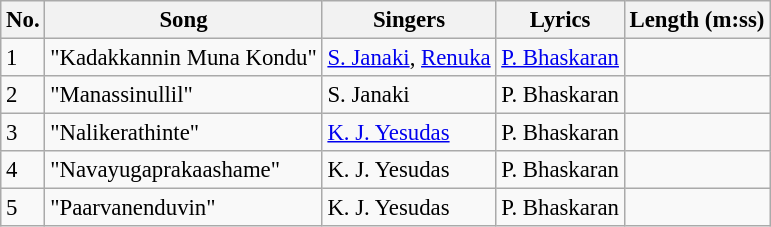<table class="wikitable" style="font-size:95%;">
<tr>
<th>No.</th>
<th>Song</th>
<th>Singers</th>
<th>Lyrics</th>
<th>Length (m:ss)</th>
</tr>
<tr>
<td>1</td>
<td>"Kadakkannin Muna Kondu"</td>
<td><a href='#'>S. Janaki</a>, <a href='#'>Renuka</a></td>
<td><a href='#'>P. Bhaskaran</a></td>
<td></td>
</tr>
<tr>
<td>2</td>
<td>"Manassinullil"</td>
<td>S. Janaki</td>
<td>P. Bhaskaran</td>
<td></td>
</tr>
<tr>
<td>3</td>
<td>"Nalikerathinte"</td>
<td><a href='#'>K. J. Yesudas</a></td>
<td>P. Bhaskaran</td>
<td></td>
</tr>
<tr>
<td>4</td>
<td>"Navayugaprakaashame"</td>
<td>K. J. Yesudas</td>
<td>P. Bhaskaran</td>
<td></td>
</tr>
<tr>
<td>5</td>
<td>"Paarvanenduvin"</td>
<td>K. J. Yesudas</td>
<td>P. Bhaskaran</td>
<td></td>
</tr>
</table>
